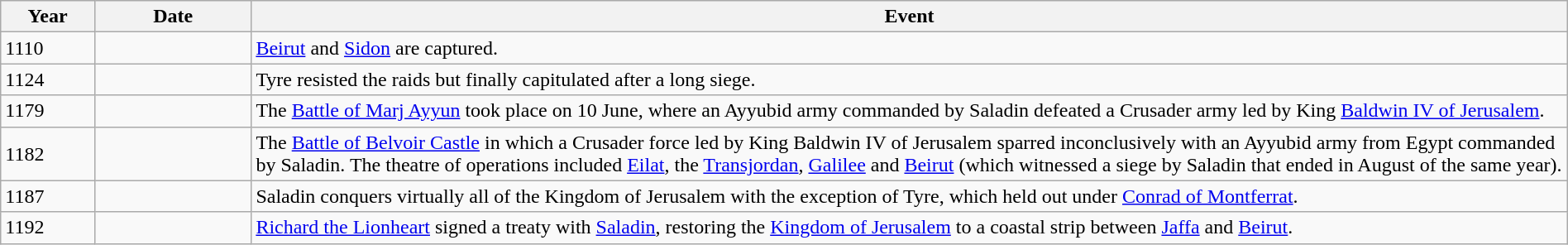<table class="wikitable" width="100%">
<tr>
<th style="width:6%">Year</th>
<th style="width:10%">Date</th>
<th>Event</th>
</tr>
<tr>
<td>1110</td>
<td></td>
<td><a href='#'>Beirut</a> and <a href='#'>Sidon</a> are captured.</td>
</tr>
<tr>
<td>1124</td>
<td></td>
<td>Tyre resisted the raids but finally capitulated after a long siege.</td>
</tr>
<tr>
<td>1179</td>
<td></td>
<td>The <a href='#'>Battle of Marj Ayyun</a> took place on 10 June, where an Ayyubid army commanded by Saladin defeated a Crusader army led by King <a href='#'>Baldwin IV of Jerusalem</a>.</td>
</tr>
<tr>
<td>1182</td>
<td></td>
<td>The <a href='#'>Battle of Belvoir Castle</a> in which a Crusader force led by King Baldwin IV of Jerusalem sparred inconclusively with an Ayyubid army from Egypt commanded by Saladin. The theatre of operations included <a href='#'>Eilat</a>, the <a href='#'>Transjordan</a>, <a href='#'>Galilee</a> and <a href='#'>Beirut</a> (which witnessed a siege by Saladin that ended in August of the same year).</td>
</tr>
<tr>
<td>1187</td>
<td></td>
<td>Saladin conquers virtually all of the Kingdom of Jerusalem with the exception of Tyre, which held out under <a href='#'>Conrad of Montferrat</a>.</td>
</tr>
<tr>
<td>1192</td>
<td></td>
<td><a href='#'>Richard the Lionheart</a> signed a treaty with <a href='#'>Saladin</a>, restoring the <a href='#'>Kingdom of Jerusalem</a> to a coastal strip between <a href='#'>Jaffa</a> and <a href='#'>Beirut</a>.</td>
</tr>
</table>
